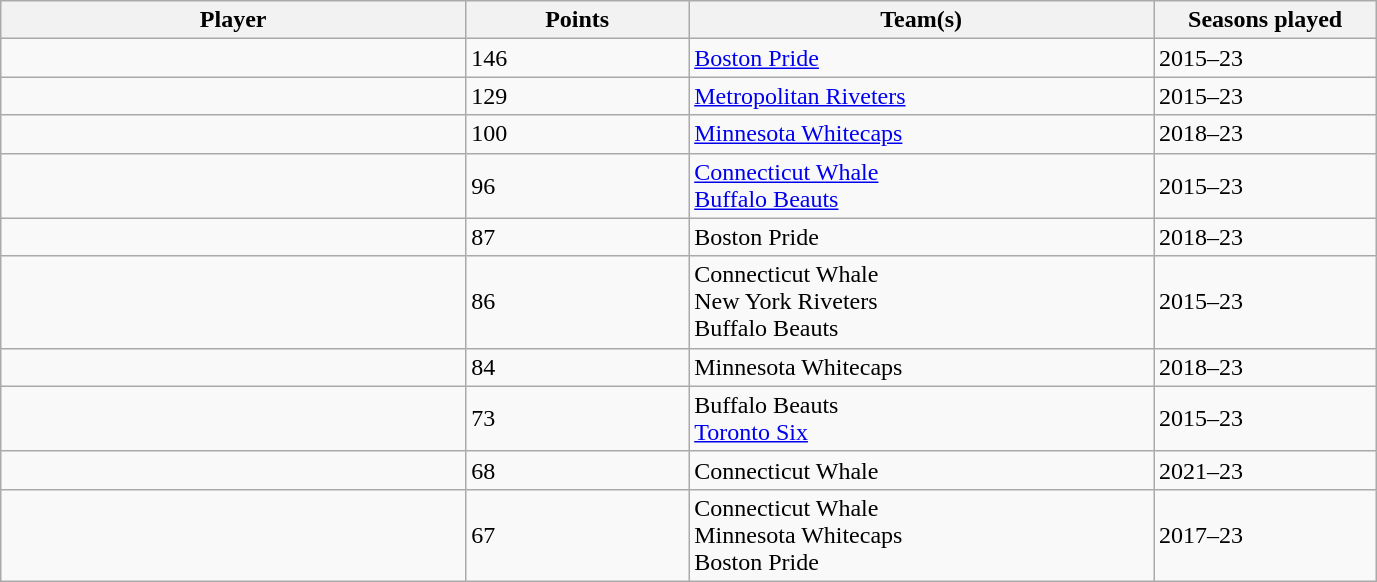<table class="wikitable sortable">
<tr>
<th width="25%">Player</th>
<th width="12%">Points</th>
<th width="25%">Team(s)</th>
<th width="12%">Seasons played</th>
</tr>
<tr>
<td></td>
<td>146</td>
<td><a href='#'>Boston Pride</a></td>
<td>2015–23</td>
</tr>
<tr>
<td></td>
<td>129</td>
<td><a href='#'>Metropolitan Riveters</a></td>
<td>2015–23</td>
</tr>
<tr>
<td></td>
<td>100</td>
<td><a href='#'>Minnesota Whitecaps</a></td>
<td>2018–23</td>
</tr>
<tr>
<td></td>
<td>96</td>
<td><a href='#'>Connecticut Whale</a><br><a href='#'>Buffalo Beauts</a></td>
<td>2015–23</td>
</tr>
<tr>
<td></td>
<td>87</td>
<td>Boston Pride</td>
<td>2018–23</td>
</tr>
<tr>
<td></td>
<td>86</td>
<td>Connecticut Whale<br>New York Riveters<br>Buffalo Beauts</td>
<td>2015–23</td>
</tr>
<tr>
<td></td>
<td>84</td>
<td>Minnesota Whitecaps</td>
<td>2018–23</td>
</tr>
<tr>
<td></td>
<td>73</td>
<td>Buffalo Beauts<br><a href='#'>Toronto Six</a></td>
<td>2015–23</td>
</tr>
<tr>
<td></td>
<td>68</td>
<td>Connecticut Whale</td>
<td>2021–23</td>
</tr>
<tr>
<td></td>
<td>67</td>
<td>Connecticut Whale<br>Minnesota Whitecaps<br>Boston Pride</td>
<td>2017–23</td>
</tr>
</table>
